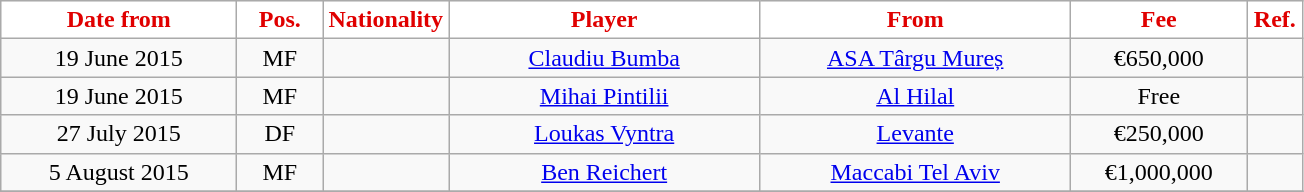<table class="wikitable" style="text-align:center">
<tr>
<th style="background:#FFFFFF; color:#E00000; width:150px;">Date from</th>
<th style="background:#FFFFFF; color:#E00000; width:50px;">Pos.</th>
<th style="background:#FFFFFF; color:#E00000; width:50px;">Nationality</th>
<th style="background:#FFFFFF; color:#E00000; width:200px;">Player</th>
<th style="background:#FFFFFF; color:#E00000; width:200px;">From</th>
<th style="background:#FFFFFF; color:#E00000; width:110px;">Fee</th>
<th style="background:#FFFFFF; color:#E00000; width:30px;">Ref.</th>
</tr>
<tr>
<td>19 June 2015</td>
<td>MF</td>
<td></td>
<td><a href='#'>Claudiu Bumba</a></td>
<td> <a href='#'>ASA Târgu Mureș</a></td>
<td>€650,000</td>
<td></td>
</tr>
<tr>
<td>19 June 2015</td>
<td>MF</td>
<td></td>
<td><a href='#'>Mihai Pintilii</a></td>
<td> <a href='#'>Al Hilal</a></td>
<td>Free</td>
<td></td>
</tr>
<tr>
<td>27 July 2015</td>
<td>DF</td>
<td></td>
<td><a href='#'>Loukas Vyntra</a></td>
<td> <a href='#'>Levante</a></td>
<td>€250,000</td>
<td></td>
</tr>
<tr>
<td>5 August 2015</td>
<td>MF</td>
<td></td>
<td><a href='#'>Ben Reichert</a></td>
<td> <a href='#'>Maccabi Tel Aviv</a></td>
<td>€1,000,000</td>
<td></td>
</tr>
<tr>
</tr>
</table>
